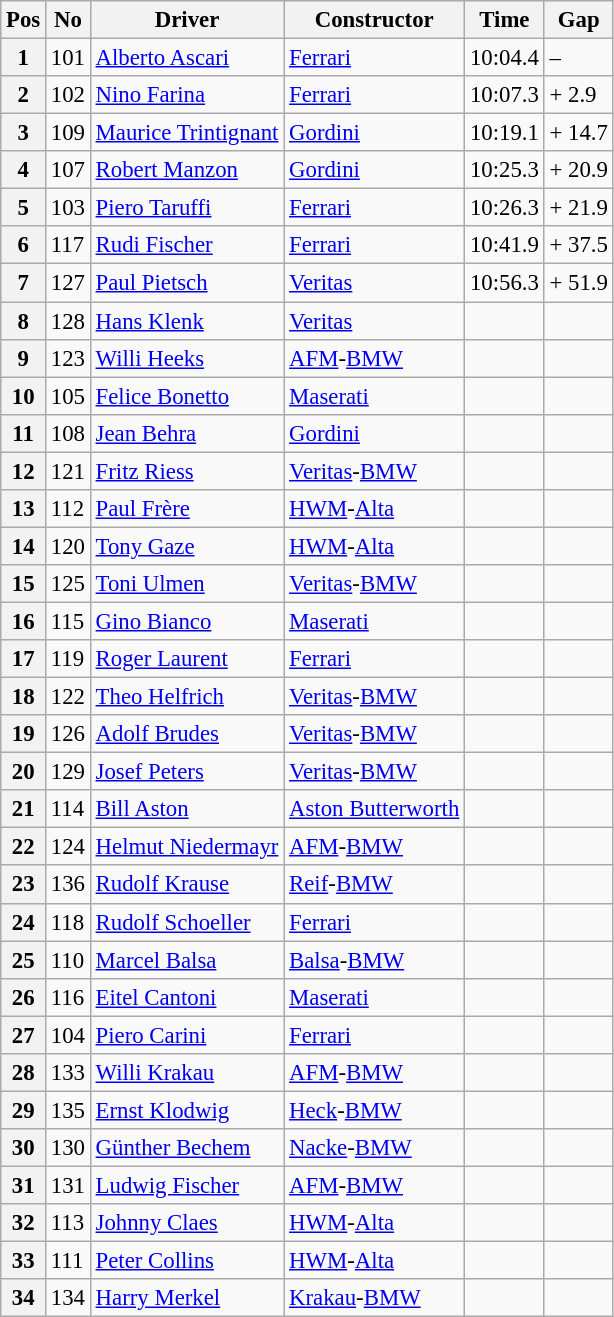<table class="wikitable sortable" style="font-size: 95%;">
<tr>
<th>Pos</th>
<th>No</th>
<th>Driver</th>
<th>Constructor</th>
<th>Time</th>
<th>Gap</th>
</tr>
<tr>
<th>1</th>
<td>101</td>
<td> <a href='#'>Alberto Ascari</a></td>
<td><a href='#'>Ferrari</a></td>
<td>10:04.4</td>
<td>–</td>
</tr>
<tr>
<th>2</th>
<td>102</td>
<td> <a href='#'>Nino Farina</a></td>
<td><a href='#'>Ferrari</a></td>
<td>10:07.3</td>
<td>+ 2.9</td>
</tr>
<tr>
<th>3</th>
<td>109</td>
<td> <a href='#'>Maurice Trintignant</a></td>
<td><a href='#'>Gordini</a></td>
<td>10:19.1</td>
<td>+ 14.7</td>
</tr>
<tr>
<th>4</th>
<td>107</td>
<td> <a href='#'>Robert Manzon</a></td>
<td><a href='#'>Gordini</a></td>
<td>10:25.3</td>
<td>+ 20.9</td>
</tr>
<tr>
<th>5</th>
<td>103</td>
<td> <a href='#'>Piero Taruffi</a></td>
<td><a href='#'>Ferrari</a></td>
<td>10:26.3</td>
<td>+ 21.9</td>
</tr>
<tr>
<th>6</th>
<td>117</td>
<td> <a href='#'>Rudi Fischer</a></td>
<td><a href='#'>Ferrari</a></td>
<td>10:41.9</td>
<td>+ 37.5</td>
</tr>
<tr>
<th>7</th>
<td>127</td>
<td> <a href='#'>Paul Pietsch</a></td>
<td><a href='#'>Veritas</a></td>
<td>10:56.3</td>
<td>+ 51.9</td>
</tr>
<tr>
<th>8</th>
<td>128</td>
<td> <a href='#'>Hans Klenk</a></td>
<td><a href='#'>Veritas</a></td>
<td></td>
<td></td>
</tr>
<tr>
<th>9</th>
<td>123</td>
<td> <a href='#'>Willi Heeks</a></td>
<td><a href='#'>AFM</a>-<a href='#'>BMW</a></td>
<td></td>
<td></td>
</tr>
<tr>
<th>10</th>
<td>105</td>
<td> <a href='#'>Felice Bonetto</a></td>
<td><a href='#'>Maserati</a></td>
<td></td>
<td></td>
</tr>
<tr>
<th>11</th>
<td>108</td>
<td> <a href='#'>Jean Behra</a></td>
<td><a href='#'>Gordini</a></td>
<td></td>
<td></td>
</tr>
<tr>
<th>12</th>
<td>121</td>
<td> <a href='#'>Fritz Riess</a></td>
<td><a href='#'>Veritas</a>-<a href='#'>BMW</a></td>
<td></td>
<td></td>
</tr>
<tr>
<th>13</th>
<td>112</td>
<td> <a href='#'>Paul Frère</a></td>
<td><a href='#'>HWM</a>-<a href='#'>Alta</a></td>
<td></td>
<td></td>
</tr>
<tr>
<th>14</th>
<td>120</td>
<td> <a href='#'>Tony Gaze</a></td>
<td><a href='#'>HWM</a>-<a href='#'>Alta</a></td>
<td></td>
<td></td>
</tr>
<tr>
<th>15</th>
<td>125</td>
<td> <a href='#'>Toni Ulmen</a></td>
<td><a href='#'>Veritas</a>-<a href='#'>BMW</a></td>
<td></td>
<td></td>
</tr>
<tr>
<th>16</th>
<td>115</td>
<td> <a href='#'>Gino Bianco</a></td>
<td><a href='#'>Maserati</a></td>
<td></td>
<td></td>
</tr>
<tr>
<th>17</th>
<td>119</td>
<td> <a href='#'>Roger Laurent</a></td>
<td><a href='#'>Ferrari</a></td>
<td></td>
<td></td>
</tr>
<tr>
<th>18</th>
<td>122</td>
<td> <a href='#'>Theo Helfrich</a></td>
<td><a href='#'>Veritas</a>-<a href='#'>BMW</a></td>
<td></td>
<td></td>
</tr>
<tr>
<th>19</th>
<td>126</td>
<td> <a href='#'>Adolf Brudes</a></td>
<td><a href='#'>Veritas</a>-<a href='#'>BMW</a></td>
<td></td>
<td></td>
</tr>
<tr>
<th>20</th>
<td>129</td>
<td> <a href='#'>Josef Peters</a></td>
<td><a href='#'>Veritas</a>-<a href='#'>BMW</a></td>
<td></td>
<td></td>
</tr>
<tr>
<th>21</th>
<td>114</td>
<td> <a href='#'>Bill Aston</a></td>
<td><a href='#'>Aston Butterworth</a></td>
<td></td>
<td></td>
</tr>
<tr>
<th>22</th>
<td>124</td>
<td> <a href='#'>Helmut Niedermayr</a></td>
<td><a href='#'>AFM</a>-<a href='#'>BMW</a></td>
<td></td>
<td></td>
</tr>
<tr>
<th>23</th>
<td>136</td>
<td> <a href='#'>Rudolf Krause</a></td>
<td><a href='#'>Reif</a>-<a href='#'>BMW</a></td>
<td></td>
<td></td>
</tr>
<tr>
<th>24</th>
<td>118</td>
<td> <a href='#'>Rudolf Schoeller</a></td>
<td><a href='#'>Ferrari</a></td>
<td></td>
<td></td>
</tr>
<tr>
<th>25</th>
<td>110</td>
<td> <a href='#'>Marcel Balsa</a></td>
<td><a href='#'>Balsa</a>-<a href='#'>BMW</a></td>
<td></td>
<td></td>
</tr>
<tr>
<th>26</th>
<td>116</td>
<td> <a href='#'>Eitel Cantoni</a></td>
<td><a href='#'>Maserati</a></td>
<td></td>
<td></td>
</tr>
<tr>
<th>27</th>
<td>104</td>
<td> <a href='#'>Piero Carini</a></td>
<td><a href='#'>Ferrari</a></td>
<td></td>
<td></td>
</tr>
<tr>
<th>28</th>
<td>133</td>
<td> <a href='#'>Willi Krakau</a></td>
<td><a href='#'>AFM</a>-<a href='#'>BMW</a></td>
<td></td>
<td></td>
</tr>
<tr>
<th>29</th>
<td>135</td>
<td> <a href='#'>Ernst Klodwig</a></td>
<td><a href='#'>Heck</a>-<a href='#'>BMW</a></td>
<td></td>
<td></td>
</tr>
<tr>
<th>30</th>
<td>130</td>
<td> <a href='#'>Günther Bechem</a></td>
<td><a href='#'>Nacke</a>-<a href='#'>BMW</a></td>
<td></td>
<td></td>
</tr>
<tr>
<th>31</th>
<td>131</td>
<td> <a href='#'>Ludwig Fischer</a></td>
<td><a href='#'>AFM</a>-<a href='#'>BMW</a></td>
<td></td>
<td></td>
</tr>
<tr>
<th>32</th>
<td>113</td>
<td> <a href='#'>Johnny Claes</a></td>
<td><a href='#'>HWM</a>-<a href='#'>Alta</a></td>
<td></td>
<td></td>
</tr>
<tr>
<th>33</th>
<td>111</td>
<td> <a href='#'>Peter Collins</a></td>
<td><a href='#'>HWM</a>-<a href='#'>Alta</a></td>
<td></td>
<td></td>
</tr>
<tr>
<th>34</th>
<td>134</td>
<td> <a href='#'>Harry Merkel</a></td>
<td><a href='#'>Krakau</a>-<a href='#'>BMW</a></td>
<td></td>
<td></td>
</tr>
</table>
